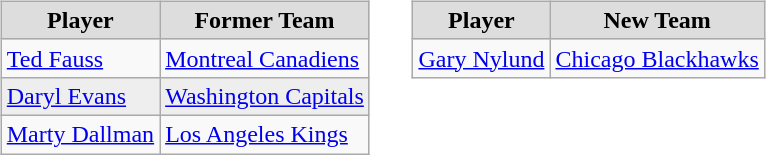<table cellspacing="10">
<tr>
<td valign="top"><br><table class="wikitable">
<tr style="text-align:center; background:#ddd;">
<td><strong>Player</strong></td>
<td><strong>Former Team</strong></td>
</tr>
<tr>
<td><a href='#'>Ted Fauss</a></td>
<td><a href='#'>Montreal Canadiens</a></td>
</tr>
<tr style="background:#eee;">
<td><a href='#'>Daryl Evans</a></td>
<td><a href='#'>Washington Capitals</a></td>
</tr>
<tr>
<td><a href='#'>Marty Dallman</a></td>
<td><a href='#'>Los Angeles Kings</a></td>
</tr>
</table>
</td>
<td valign="top"><br><table class="wikitable">
<tr style="text-align:center; background:#ddd;">
<td><strong>Player</strong></td>
<td><strong>New Team</strong></td>
</tr>
<tr>
<td><a href='#'>Gary Nylund</a></td>
<td><a href='#'>Chicago Blackhawks</a></td>
</tr>
</table>
</td>
</tr>
</table>
